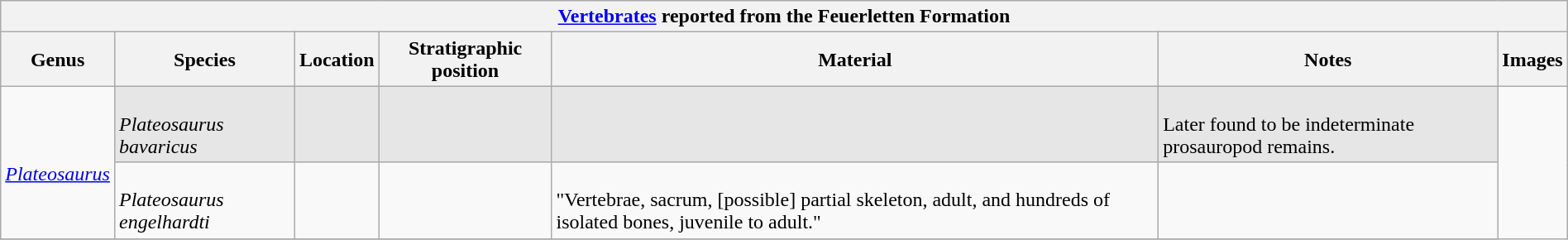<table class="wikitable" align="center" width="100%">
<tr>
<th colspan="7" align="center"><strong><a href='#'>Vertebrates</a> reported from the Feuerletten Formation</strong></th>
</tr>
<tr>
<th>Genus</th>
<th>Species</th>
<th>Location</th>
<th>Stratigraphic position</th>
<th>Material</th>
<th>Notes</th>
<th>Images</th>
</tr>
<tr>
<td rowspan="2"><br><em><a href='#'>Plateosaurus</a></em></td>
<td style="background:#E6E6E6;"><br><em>Plateosaurus bavaricus</em></td>
<td style="background:#E6E6E6;"></td>
<td style="background:#E6E6E6;"></td>
<td style="background:#E6E6E6;"></td>
<td style="background:#E6E6E6;"><br>Later found to be indeterminate prosauropod remains.</td>
<td rowspan="99"><br></td>
</tr>
<tr>
<td><br><em>Plateosaurus engelhardti</em></td>
<td></td>
<td></td>
<td><br>"Vertebrae, sacrum, [possible] partial skeleton, adult, and hundreds of isolated bones, juvenile to adult."</td>
<td></td>
</tr>
<tr>
</tr>
</table>
